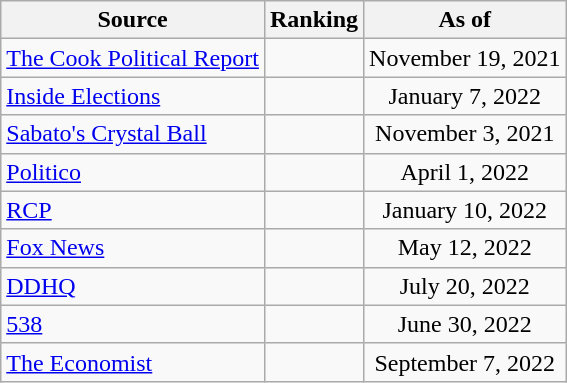<table class="wikitable" style="text-align:center">
<tr>
<th>Source</th>
<th>Ranking</th>
<th>As of</th>
</tr>
<tr>
<td align=left><a href='#'>The Cook Political Report</a></td>
<td></td>
<td>November 19, 2021</td>
</tr>
<tr>
<td align=left><a href='#'>Inside Elections</a></td>
<td></td>
<td>January 7, 2022</td>
</tr>
<tr>
<td align=left><a href='#'>Sabato's Crystal Ball</a></td>
<td></td>
<td>November 3, 2021</td>
</tr>
<tr>
<td align="left"><a href='#'>Politico</a></td>
<td></td>
<td>April 1, 2022</td>
</tr>
<tr>
<td align="left"><a href='#'>RCP</a></td>
<td></td>
<td>January 10, 2022</td>
</tr>
<tr>
<td align=left><a href='#'>Fox News</a></td>
<td></td>
<td>May 12, 2022</td>
</tr>
<tr>
<td align="left"><a href='#'>DDHQ</a></td>
<td></td>
<td>July 20, 2022</td>
</tr>
<tr>
<td align="left"><a href='#'>538</a></td>
<td></td>
<td>June 30, 2022</td>
</tr>
<tr>
<td align="left"><a href='#'>The Economist</a></td>
<td></td>
<td>September 7, 2022</td>
</tr>
</table>
